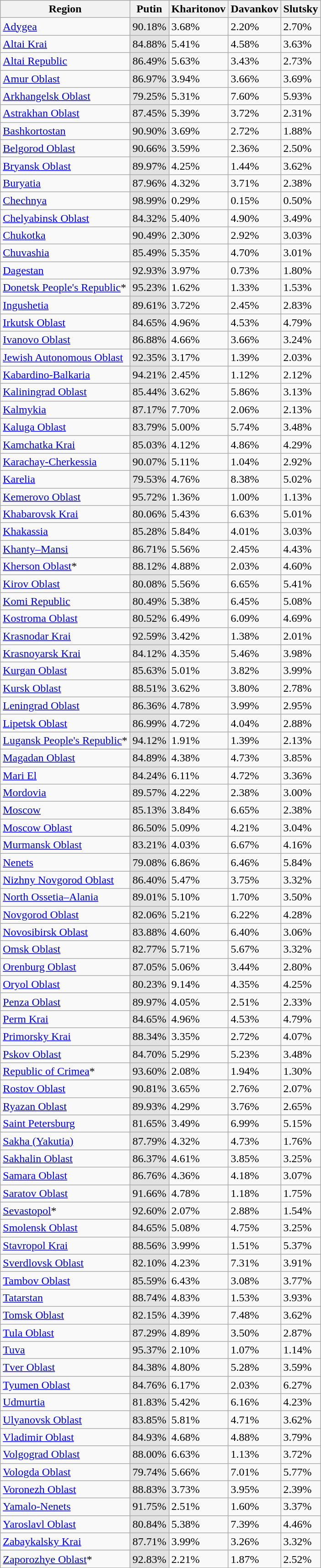<table class="wikitable sortable">
<tr>
<th>Region</th>
<th>Putin</th>
<th>Kharitonov</th>
<th>Davankov</th>
<th>Slutsky</th>
</tr>
<tr>
<td><a href='#'>Adygea</a></td>
<td style="background:#E2E2E2">90.18%</td>
<td>3.68%</td>
<td>2.20%</td>
<td>2.70%</td>
</tr>
<tr>
<td><a href='#'>Altai Krai</a></td>
<td style="background:#E2E2E2">84.88%</td>
<td>5.41%</td>
<td>4.58%</td>
<td>3.63%</td>
</tr>
<tr>
<td><a href='#'>Altai Republic</a></td>
<td style="background:#E2E2E2">86.49%</td>
<td>5.63%</td>
<td>3.43%</td>
<td>2.73%</td>
</tr>
<tr>
<td><a href='#'>Amur Oblast</a></td>
<td style="background:#E2E2E2">86.97%</td>
<td>3.94%</td>
<td>3.66%</td>
<td>3.69%</td>
</tr>
<tr>
<td><a href='#'>Arkhangelsk Oblast</a></td>
<td style="background:#E2E2E2">79.25%</td>
<td>5.31%</td>
<td>7.60%</td>
<td>5.93%</td>
</tr>
<tr>
<td><a href='#'>Astrakhan Oblast</a></td>
<td style="background:#E2E2E2">87.45%</td>
<td>5.39%</td>
<td>3.72%</td>
<td>2.31%</td>
</tr>
<tr>
<td><a href='#'>Bashkortostan</a></td>
<td style="background:#E2E2E2">90.90%</td>
<td>3.69%</td>
<td>2.72%</td>
<td>1.88%</td>
</tr>
<tr>
<td><a href='#'>Belgorod Oblast</a></td>
<td style="background:#E2E2E2">90.66%</td>
<td>3.59%</td>
<td>2.36%</td>
<td>2.50%</td>
</tr>
<tr>
<td><a href='#'>Bryansk Oblast</a></td>
<td style="background:#E2E2E2">89.97%</td>
<td>4.25%</td>
<td>1.44%</td>
<td>3.62%</td>
</tr>
<tr>
<td><a href='#'>Buryatia</a></td>
<td style="background:#E2E2E2">87.96%</td>
<td>4.32%</td>
<td>3.71%</td>
<td>2.38%</td>
</tr>
<tr>
<td><a href='#'>Chechnya</a></td>
<td style="background:#E2E2E2">98.99%</td>
<td>0.29%</td>
<td>0.15%</td>
<td>0.50%</td>
</tr>
<tr>
<td><a href='#'>Chelyabinsk Oblast</a></td>
<td style="background:#E2E2E2">84.32%</td>
<td>5.40%</td>
<td>4.90%</td>
<td>3.49%</td>
</tr>
<tr>
<td><a href='#'>Chukotka</a></td>
<td style="background:#E2E2E2">90.49%</td>
<td>2.30%</td>
<td>2.92%</td>
<td>3.03%</td>
</tr>
<tr>
<td><a href='#'>Chuvashia</a></td>
<td style="background:#E2E2E2">85.49%</td>
<td>5.35%</td>
<td>4.70%</td>
<td>3.01%</td>
</tr>
<tr>
<td><a href='#'>Dagestan</a></td>
<td style="background:#E2E2E2">92.93%</td>
<td>3.97%</td>
<td>0.73%</td>
<td>1.80%</td>
</tr>
<tr>
<td><a href='#'>Donetsk People's Republic</a>*</td>
<td style="background:#E2E2E2">95.23%</td>
<td>1.62%</td>
<td>1.33%</td>
<td>1.53%</td>
</tr>
<tr>
<td><a href='#'>Ingushetia</a></td>
<td style="background:#E2E2E2">89.61%</td>
<td>3.72%</td>
<td>2.45%</td>
<td>2.83%</td>
</tr>
<tr>
<td><a href='#'>Irkutsk Oblast</a></td>
<td style="background:#E2E2E2">84.65%</td>
<td>4.96%</td>
<td>4.53%</td>
<td>4.79%</td>
</tr>
<tr>
<td><a href='#'>Ivanovo Oblast</a></td>
<td style="background:#E2E2E2">86.88%</td>
<td>4.66%</td>
<td>3.66%</td>
<td>3.24%</td>
</tr>
<tr>
<td><a href='#'>Jewish Autonomous Oblast</a></td>
<td style="background:#E2E2E2">92.35%</td>
<td>3.17%</td>
<td>1.39%</td>
<td>2.03%</td>
</tr>
<tr>
<td><a href='#'>Kabardino-Balkaria</a></td>
<td style="background:#E2E2E2">94.21%</td>
<td>2.45%</td>
<td>1.12%</td>
<td>2.12%</td>
</tr>
<tr>
<td><a href='#'>Kaliningrad Oblast</a></td>
<td style="background:#E2E2E2">85.44%</td>
<td>3.62%</td>
<td>5.86%</td>
<td>3.13%</td>
</tr>
<tr>
<td><a href='#'>Kalmykia</a></td>
<td style="background:#E2E2E2">87.17%</td>
<td>7.70%</td>
<td>2.06%</td>
<td>2.13%</td>
</tr>
<tr>
<td><a href='#'>Kaluga Oblast</a></td>
<td style="background:#E2E2E2">83.79%</td>
<td>5.00%</td>
<td>5.74%</td>
<td>3.48%</td>
</tr>
<tr>
<td><a href='#'>Kamchatka Krai</a></td>
<td style="background:#E2E2E2">85.03%</td>
<td>4.12%</td>
<td>4.86%</td>
<td>4.29%</td>
</tr>
<tr>
<td><a href='#'>Karachay-Cherkessia</a></td>
<td style="background:#E2E2E2">90.07%</td>
<td>5.11%</td>
<td>1.04%</td>
<td>2.92%</td>
</tr>
<tr>
<td><a href='#'>Karelia</a></td>
<td style="background:#E2E2E2">79.53%</td>
<td>4.76%</td>
<td>8.38%</td>
<td>5.02%</td>
</tr>
<tr>
<td><a href='#'>Kemerovo Oblast</a></td>
<td style="background:#E2E2E2">95.72%</td>
<td>1.36%</td>
<td>1.00%</td>
<td>1.13%</td>
</tr>
<tr>
<td><a href='#'>Khabarovsk Krai</a></td>
<td style="background:#E2E2E2">80.06%</td>
<td>5.43%</td>
<td>6.63%</td>
<td>5.01%</td>
</tr>
<tr>
<td><a href='#'>Khakassia</a></td>
<td style="background:#E2E2E2">85.28%</td>
<td>5.84%</td>
<td>4.01%</td>
<td>3.03%</td>
</tr>
<tr>
<td><a href='#'>Khanty–Mansi</a></td>
<td style="background:#E2E2E2">86.71%</td>
<td>5.56%</td>
<td>2.45%</td>
<td>4.43%</td>
</tr>
<tr>
<td><a href='#'>Kherson Oblast</a>*</td>
<td style="background:#E2E2E2">88.12%</td>
<td>4.88%</td>
<td>2.03%</td>
<td>4.60%</td>
</tr>
<tr>
<td><a href='#'>Kirov Oblast</a></td>
<td style="background:#E2E2E2">80.08%</td>
<td>5.56%</td>
<td>6.65%</td>
<td>5.41%</td>
</tr>
<tr>
<td><a href='#'>Komi Republic</a></td>
<td style="background:#E2E2E2">80.49%</td>
<td>5.38%</td>
<td>6.45%</td>
<td>5.08%</td>
</tr>
<tr>
<td><a href='#'>Kostroma Oblast</a></td>
<td style="background:#E2E2E2">80.52%</td>
<td>6.49%</td>
<td>6.09%</td>
<td>4.69%</td>
</tr>
<tr>
<td><a href='#'>Krasnodar Krai</a></td>
<td style="background:#E2E2E2">92.59%</td>
<td>3.42%</td>
<td>1.38%</td>
<td>2.01%</td>
</tr>
<tr>
<td><a href='#'>Krasnoyarsk Krai</a></td>
<td style="background:#E2E2E2">84.12%</td>
<td>4.35%</td>
<td>5.46%</td>
<td>3.98%</td>
</tr>
<tr>
<td><a href='#'>Kurgan Oblast</a></td>
<td style="background:#E2E2E2">85.63%</td>
<td>5.01%</td>
<td>3.82%</td>
<td>3.99%</td>
</tr>
<tr>
<td><a href='#'>Kursk Oblast</a></td>
<td style="background:#E2E2E2">88.51%</td>
<td>3.62%</td>
<td>3.80%</td>
<td>2.78%</td>
</tr>
<tr>
<td><a href='#'>Leningrad Oblast</a></td>
<td style="background:#E2E2E2">86.36%</td>
<td>4.78%</td>
<td>3.99%</td>
<td>2.95%</td>
</tr>
<tr>
<td><a href='#'>Lipetsk Oblast</a></td>
<td style="background:#E2E2E2">86.99%</td>
<td>4.72%</td>
<td>4.04%</td>
<td>2.88%</td>
</tr>
<tr>
<td><a href='#'>Lugansk People's Republic</a>*</td>
<td style="background:#E2E2E2">94.12%</td>
<td>1.91%</td>
<td>1.39%</td>
<td>2.13%</td>
</tr>
<tr>
<td><a href='#'>Magadan Oblast</a></td>
<td style="background:#E2E2E2">84.89%</td>
<td>4.38%</td>
<td>4.73%</td>
<td>3.85%</td>
</tr>
<tr>
<td><a href='#'>Mari El</a></td>
<td style="background:#E2E2E2">84.24%</td>
<td>6.11%</td>
<td>4.72%</td>
<td>3.36%</td>
</tr>
<tr>
<td><a href='#'>Mordovia</a></td>
<td style="background:#E2E2E2">89.57%</td>
<td>4.22%</td>
<td>2.38%</td>
<td>3.00%</td>
</tr>
<tr>
<td><a href='#'>Moscow</a></td>
<td style="background:#E2E2E2">85.13%</td>
<td>3.84%</td>
<td>6.65%</td>
<td>2.38%</td>
</tr>
<tr>
<td><a href='#'>Moscow Oblast</a></td>
<td style="background:#E2E2E2">86.50%</td>
<td>5.09%</td>
<td>4.21%</td>
<td>3.04%</td>
</tr>
<tr>
<td><a href='#'>Murmansk Oblast</a></td>
<td style="background:#E2E2E2">83.21%</td>
<td>4.03%</td>
<td>6.67%</td>
<td>4.16%</td>
</tr>
<tr>
<td><a href='#'>Nenets</a></td>
<td style="background:#E2E2E2">79.08%</td>
<td>6.86%</td>
<td>6.46%</td>
<td>5.84%</td>
</tr>
<tr>
<td><a href='#'>Nizhny Novgorod Oblast</a></td>
<td style="background:#E2E2E2">86.40%</td>
<td>5.47%</td>
<td>3.75%</td>
<td>3.32%</td>
</tr>
<tr>
<td><a href='#'>North Ossetia–Alania</a></td>
<td style="background:#E2E2E2">89.01%</td>
<td>5.10%</td>
<td>1.70%</td>
<td>3.50%</td>
</tr>
<tr>
<td><a href='#'>Novgorod Oblast</a></td>
<td style="background:#E2E2E2">82.06%</td>
<td>5.21%</td>
<td>6.22%</td>
<td>4.28%</td>
</tr>
<tr>
<td><a href='#'>Novosibirsk Oblast</a></td>
<td style="background:#E2E2E2">83.88%</td>
<td>4.60%</td>
<td>6.40%</td>
<td>3.06%</td>
</tr>
<tr>
<td><a href='#'>Omsk Oblast</a></td>
<td style="background:#E2E2E2">82.77%</td>
<td>5.71%</td>
<td>5.67%</td>
<td>3.32%</td>
</tr>
<tr>
<td><a href='#'>Orenburg Oblast</a></td>
<td style="background:#E2E2E2">87.05%</td>
<td>5.06%</td>
<td>3.44%</td>
<td>2.80%</td>
</tr>
<tr>
<td><a href='#'>Oryol Oblast</a></td>
<td style="background:#E2E2E2">80.23%</td>
<td>9.14%</td>
<td>4.35%</td>
<td>4.25%</td>
</tr>
<tr>
<td><a href='#'>Penza Oblast</a></td>
<td style="background:#E2E2E2">89.97%</td>
<td>4.05%</td>
<td>2.51%</td>
<td>2.33%</td>
</tr>
<tr>
<td><a href='#'>Perm Krai</a></td>
<td style="background:#E2E2E2">84.65%</td>
<td>4.96%</td>
<td>4.53%</td>
<td>4.79%</td>
</tr>
<tr>
<td><a href='#'>Primorsky Krai</a></td>
<td style="background:#E2E2E2">88.34%</td>
<td>3.35%</td>
<td>2.72%</td>
<td>4.07%</td>
</tr>
<tr>
<td><a href='#'>Pskov Oblast</a></td>
<td style="background:#E2E2E2">84.70%</td>
<td>5.29%</td>
<td>5.23%</td>
<td>3.48%</td>
</tr>
<tr>
<td><a href='#'>Republic of Crimea</a>*</td>
<td style="background:#E2E2E2">93.60%</td>
<td>2.08%</td>
<td>1.94%</td>
<td>1.30%</td>
</tr>
<tr>
<td><a href='#'>Rostov Oblast</a></td>
<td style="background:#E2E2E2">90.81%</td>
<td>3.65%</td>
<td>2.76%</td>
<td>2.07%</td>
</tr>
<tr>
<td><a href='#'>Ryazan Oblast</a></td>
<td style="background:#E2E2E2">89.93%</td>
<td>4.29%</td>
<td>3.76%</td>
<td>2.65%</td>
</tr>
<tr>
<td><a href='#'>Saint Petersburg</a></td>
<td style="background:#E2E2E2">81.65%</td>
<td>3.49%</td>
<td>6.99%</td>
<td>5.15%</td>
</tr>
<tr>
<td><a href='#'>Sakha (Yakutia)</a></td>
<td style="background:#E2E2E2">87.79%</td>
<td>4.32%</td>
<td>4.73%</td>
<td>1.76%</td>
</tr>
<tr>
<td><a href='#'>Sakhalin Oblast</a></td>
<td style="background:#E2E2E2">86.37%</td>
<td>4.61%</td>
<td>3.85%</td>
<td>3.25%</td>
</tr>
<tr>
<td><a href='#'>Samara Oblast</a></td>
<td style="background:#E2E2E2">86.76%</td>
<td>4.36%</td>
<td>4.18%</td>
<td>3.07%</td>
</tr>
<tr>
<td><a href='#'>Saratov Oblast</a></td>
<td style="background:#E2E2E2">91.66%</td>
<td>4.78%</td>
<td>1.18%</td>
<td>1.75%</td>
</tr>
<tr>
<td><a href='#'>Sevastopol</a>*</td>
<td style="background:#E2E2E2">92.60%</td>
<td>2.07%</td>
<td>2.88%</td>
<td>1.54%</td>
</tr>
<tr>
<td><a href='#'>Smolensk Oblast</a></td>
<td style="background:#E2E2E2">84.65%</td>
<td>5.08%</td>
<td>4.75%</td>
<td>3.25%</td>
</tr>
<tr>
<td><a href='#'>Stavropol Krai</a></td>
<td style="background:#E2E2E2">88.56%</td>
<td>3.99%</td>
<td>1.51%</td>
<td>5.37%</td>
</tr>
<tr>
<td><a href='#'>Sverdlovsk Oblast</a></td>
<td style="background:#E2E2E2">82.10%</td>
<td>4.23%</td>
<td>7.31%</td>
<td>3.91%</td>
</tr>
<tr>
<td><a href='#'>Tambov Oblast</a></td>
<td style="background:#E2E2E2">85.59%</td>
<td>6.43%</td>
<td>3.08%</td>
<td>3.77%</td>
</tr>
<tr>
<td><a href='#'>Tatarstan</a></td>
<td style="background:#E2E2E2">88.74%</td>
<td>4.83%</td>
<td>1.53%</td>
<td>3.93%</td>
</tr>
<tr>
<td><a href='#'>Tomsk Oblast</a></td>
<td style="background:#E2E2E2">82.15%</td>
<td>4.39%</td>
<td>7.48%</td>
<td>3.62%</td>
</tr>
<tr>
<td><a href='#'>Tula Oblast</a></td>
<td style="background:#E2E2E2">87.29%</td>
<td>4.89%</td>
<td>3.50%</td>
<td>2.87%</td>
</tr>
<tr>
<td><a href='#'>Tuva</a></td>
<td style="background:#E2E2E2">95.37%</td>
<td>2.10%</td>
<td>1.07%</td>
<td>1.14%</td>
</tr>
<tr>
<td><a href='#'>Tver Oblast</a></td>
<td style="background:#E2E2E2">84.38%</td>
<td>4.80%</td>
<td>5.28%</td>
<td>3.59%</td>
</tr>
<tr>
<td><a href='#'>Tyumen Oblast</a></td>
<td style="background:#E2E2E2">84.76%</td>
<td>6.17%</td>
<td>2.03%</td>
<td>6.27%</td>
</tr>
<tr>
<td><a href='#'>Udmurtia</a></td>
<td style="background:#E2E2E2">81.83%</td>
<td>5.42%</td>
<td>6.16%</td>
<td>4.23%</td>
</tr>
<tr>
<td><a href='#'>Ulyanovsk Oblast</a></td>
<td style="background:#E2E2E2">83.85%</td>
<td>5.81%</td>
<td>4.71%</td>
<td>3.62%</td>
</tr>
<tr>
<td><a href='#'>Vladimir Oblast</a></td>
<td style="background:#E2E2E2">84.93%</td>
<td>4.68%</td>
<td>4.88%</td>
<td>3.79%</td>
</tr>
<tr>
<td><a href='#'>Volgograd Oblast</a></td>
<td style="background:#E2E2E2">88.00%</td>
<td>6.63%</td>
<td>1.13%</td>
<td>3.72%</td>
</tr>
<tr>
<td><a href='#'>Vologda Oblast</a></td>
<td style="background:#E2E2E2">79.74%</td>
<td>5.66%</td>
<td>7.01%</td>
<td>5.77%</td>
</tr>
<tr>
<td><a href='#'>Voronezh Oblast</a></td>
<td style="background:#E2E2E2">88.83%</td>
<td>3.73%</td>
<td>3.95%</td>
<td>2.39%</td>
</tr>
<tr>
<td><a href='#'>Yamalo-Nenets</a></td>
<td style="background:#E2E2E2">91.75%</td>
<td>2.51%</td>
<td>1.60%</td>
<td>3.37%</td>
</tr>
<tr>
<td><a href='#'>Yaroslavl Oblast</a></td>
<td style="background:#E2E2E2">80.84%</td>
<td>5.38%</td>
<td>7.39%</td>
<td>4.46%</td>
</tr>
<tr>
<td><a href='#'>Zabaykalsky Krai</a></td>
<td style="background:#E2E2E2">87.71%</td>
<td>3.99%</td>
<td>3.26%</td>
<td>3.32%</td>
</tr>
<tr>
<td><a href='#'>Zaporozhye Oblast</a>*</td>
<td style="background:#E2E2E2">92.83%</td>
<td>2.21%</td>
<td>1.87%</td>
<td>2.52%</td>
</tr>
</table>
